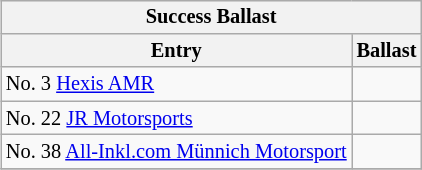<table class="wikitable" style="font-size: 85%; float:right; margin-left:1em; margin-right:0">
<tr>
<th colspan=2>Success Ballast</th>
</tr>
<tr>
<th>Entry</th>
<th>Ballast</th>
</tr>
<tr>
<td>No. 3 <a href='#'>Hexis AMR</a></td>
<td></td>
</tr>
<tr>
<td>No. 22 <a href='#'>JR Motorsports</a></td>
<td></td>
</tr>
<tr>
<td>No. 38 <a href='#'>All-Inkl.com Münnich Motorsport</a></td>
<td></td>
</tr>
<tr>
</tr>
</table>
